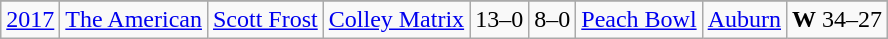<table class="wikitable">
<tr>
</tr>
<tr>
<td><a href='#'>2017</a></td>
<td><a href='#'>The American</a></td>
<td><a href='#'>Scott Frost</a></td>
<td><a href='#'>Colley Matrix</a></td>
<td>13–0</td>
<td>8–0</td>
<td><a href='#'>Peach Bowl</a></td>
<td><a href='#'>Auburn</a></td>
<td><strong>W</strong> 34–27</td>
</tr>
</table>
